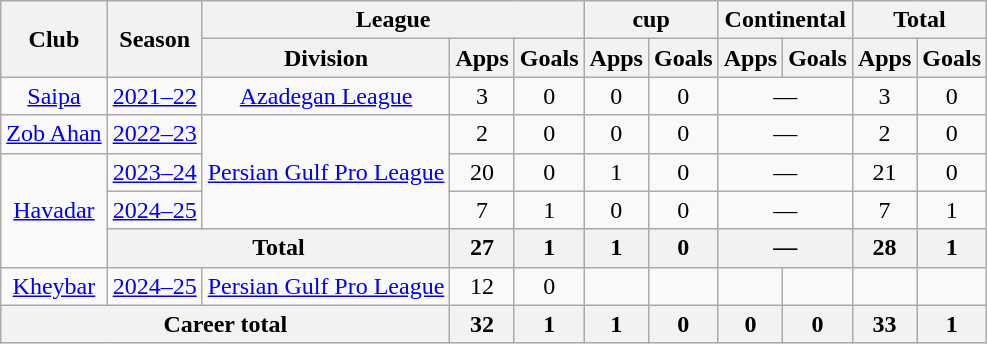<table class="wikitable" style="text-align:center">
<tr>
<th rowspan="2">Club</th>
<th rowspan="2">Season</th>
<th colspan="3">League</th>
<th colspan="2">cup</th>
<th colspan="2">Continental</th>
<th colspan="2">Total</th>
</tr>
<tr>
<th>Division</th>
<th>Apps</th>
<th>Goals</th>
<th>Apps</th>
<th>Goals</th>
<th>Apps</th>
<th>Goals</th>
<th>Apps</th>
<th>Goals</th>
</tr>
<tr>
<td><a href='#'>Saipa</a></td>
<td><a href='#'>2021–22</a></td>
<td><a href='#'>Azadegan League</a></td>
<td>3</td>
<td>0</td>
<td>0</td>
<td>0</td>
<td colspan="2">—</td>
<td>3</td>
<td>0</td>
</tr>
<tr>
<td><a href='#'>Zob Ahan</a></td>
<td><a href='#'>2022–23</a></td>
<td rowspan="3"><a href='#'>Persian Gulf Pro League</a></td>
<td>2</td>
<td>0</td>
<td>0</td>
<td>0</td>
<td colspan="2">—</td>
<td>2</td>
<td>0</td>
</tr>
<tr>
<td rowspan="3"><a href='#'>Havadar</a></td>
<td><a href='#'>2023–24</a></td>
<td>20</td>
<td>0</td>
<td>1</td>
<td>0</td>
<td colspan="2">—</td>
<td>21</td>
<td>0</td>
</tr>
<tr>
<td><a href='#'>2024–25</a></td>
<td>7</td>
<td>1</td>
<td>0</td>
<td>0</td>
<td colspan="2">—</td>
<td>7</td>
<td>1</td>
</tr>
<tr>
<th colspan="2">Total</th>
<th>27</th>
<th>1</th>
<th>1</th>
<th>0</th>
<th colspan="2">—</th>
<th>28</th>
<th>1</th>
</tr>
<tr>
<td><a href='#'>Kheybar</a></td>
<td><a href='#'>2024–25</a></td>
<td><a href='#'>Persian Gulf Pro League</a></td>
<td>12</td>
<td>0</td>
<td></td>
<td></td>
<td></td>
<td></td>
<td></td>
<td></td>
</tr>
<tr>
<th colspan="3">Career total</th>
<th>32</th>
<th>1</th>
<th>1</th>
<th>0</th>
<th>0</th>
<th>0</th>
<th>33</th>
<th>1</th>
</tr>
</table>
